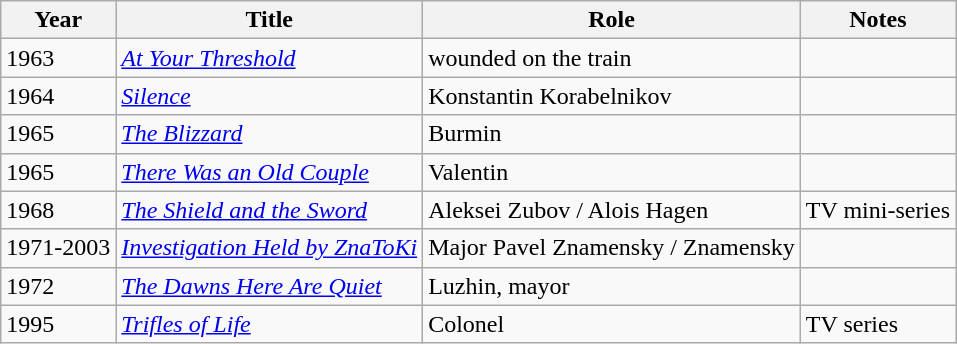<table class="wikitable">
<tr>
<th>Year</th>
<th>Title</th>
<th>Role</th>
<th>Notes</th>
</tr>
<tr>
<td>1963</td>
<td><em><a href='#'>At Your Threshold</a></em></td>
<td>wounded on the train</td>
<td></td>
</tr>
<tr>
<td>1964</td>
<td><em><a href='#'>Silence</a></em></td>
<td>Konstantin Korabelnikov</td>
<td></td>
</tr>
<tr>
<td>1965</td>
<td><em><a href='#'>The Blizzard</a></em></td>
<td>Burmin</td>
<td></td>
</tr>
<tr>
<td>1965</td>
<td><em><a href='#'>There Was an Old Couple</a></em></td>
<td>Valentin</td>
<td></td>
</tr>
<tr>
<td>1968</td>
<td><em><a href='#'>The Shield and the Sword</a></em></td>
<td>Aleksei Zubov / Alois Hagen</td>
<td>TV mini-series</td>
</tr>
<tr>
<td>1971-2003</td>
<td><em><a href='#'>Investigation Held by ZnaToKi</a></em></td>
<td>Major Pavel Znamensky / Znamensky</td>
<td></td>
</tr>
<tr>
<td>1972</td>
<td><em><a href='#'>The Dawns Here Are Quiet</a></em></td>
<td>Luzhin, mayor</td>
<td></td>
</tr>
<tr>
<td>1995</td>
<td><em><a href='#'>Trifles of Life</a></em></td>
<td>Colonel</td>
<td>TV series</td>
</tr>
</table>
